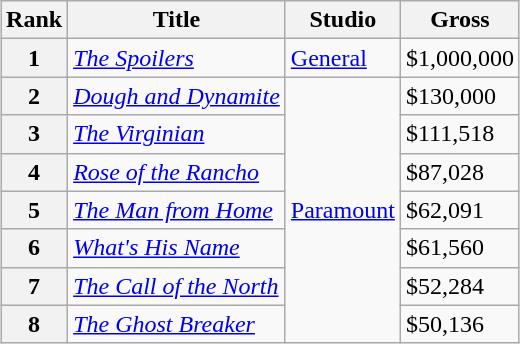<table class="wikitable sortable" style="margin:auto; margin:auto;">
<tr>
<th>Rank</th>
<th>Title</th>
<th>Studio</th>
<th>Gross</th>
</tr>
<tr>
<th style="text-align:center;">1</th>
<td><em><a href='#'>The Spoilers</a></em></td>
<td><a href='#'>General</a></td>
<td>$1,000,000</td>
</tr>
<tr>
<th style="text-align:center;">2</th>
<td><em><a href='#'>Dough and Dynamite</a></em></td>
<td rowspan="7"><a href='#'>Paramount</a></td>
<td>$130,000</td>
</tr>
<tr>
<th style="text-align:center;">3</th>
<td><em><a href='#'>The Virginian</a></em></td>
<td>$111,518</td>
</tr>
<tr>
<th style="text-align:center;">4</th>
<td><em><a href='#'>Rose of the Rancho</a></em></td>
<td>$87,028</td>
</tr>
<tr>
<th style="text-align:center;">5</th>
<td><em><a href='#'>The Man from Home</a></em></td>
<td>$62,091</td>
</tr>
<tr>
<th style="text-align:center;">6</th>
<td><em><a href='#'>What's His Name</a></em></td>
<td>$61,560</td>
</tr>
<tr>
<th style="text-align:center;">7</th>
<td><em><a href='#'>The Call of the North</a></em></td>
<td>$52,284</td>
</tr>
<tr>
<th style="text-align:center;">8</th>
<td><em><a href='#'>The Ghost Breaker</a></em></td>
<td>$50,136</td>
</tr>
</table>
